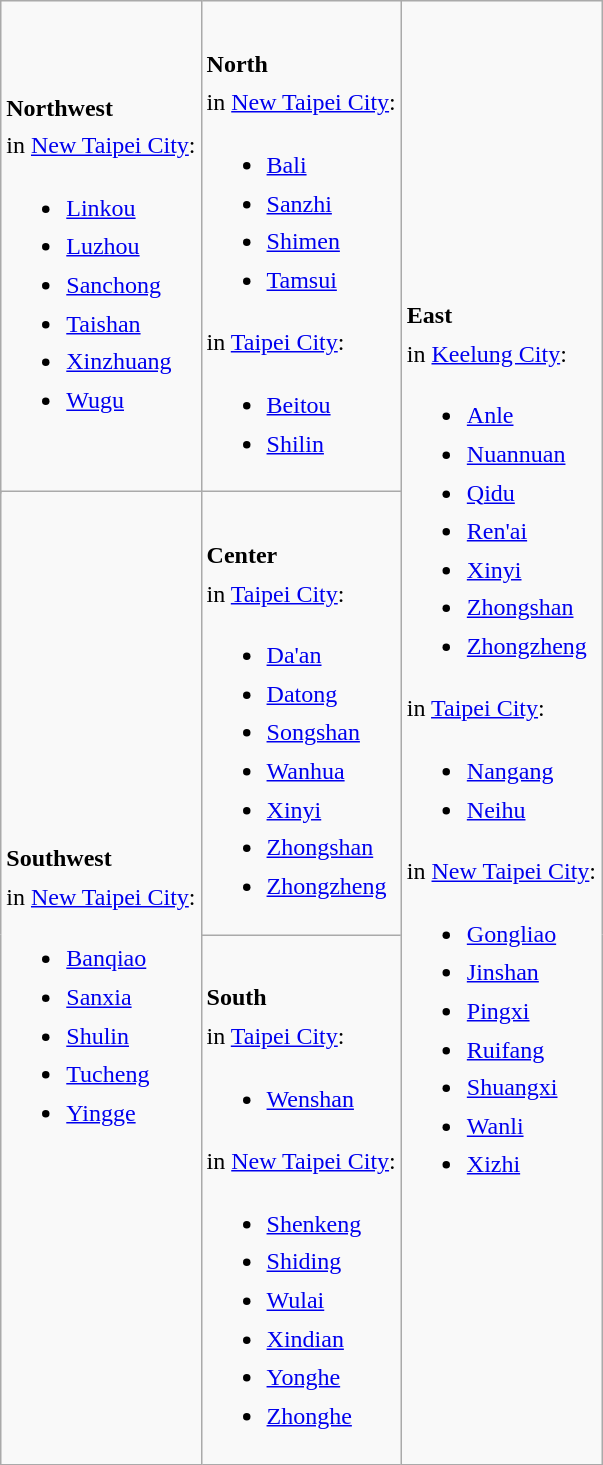<table class="wikitable" style="line-height:1.6">
<tr>
<td rowspan="2"><br><div><strong>Northwest</strong></div>
in <a href='#'>New Taipei City</a>:<ul><li><a href='#'>Linkou</a></li><li><a href='#'>Luzhou</a></li><li><a href='#'>Sanchong</a></li><li><a href='#'>Taishan</a></li><li><a href='#'>Xinzhuang</a></li><li><a href='#'>Wugu</a></li></ul></td>
<td><br><div><strong>North</strong></div>
in <a href='#'>New Taipei City</a>:<ul><li><a href='#'>Bali</a></li><li><a href='#'>Sanzhi</a></li><li><a href='#'>Shimen</a></li><li><a href='#'>Tamsui</a></li></ul>in <a href='#'>Taipei City</a>:<ul><li><a href='#'>Beitou</a></li><li><a href='#'>Shilin</a></li></ul></td>
<td rowspan="4"><br><div><strong>East</strong></div>
in <a href='#'>Keelung City</a>:<ul><li><a href='#'>Anle</a></li><li><a href='#'>Nuannuan</a></li><li><a href='#'>Qidu</a></li><li><a href='#'>Ren'ai</a></li><li><a href='#'>Xinyi</a></li><li><a href='#'>Zhongshan</a></li><li><a href='#'>Zhongzheng</a></li></ul>in <a href='#'>Taipei City</a>:<ul><li><a href='#'>Nangang</a></li><li><a href='#'>Neihu</a></li></ul>in <a href='#'>New Taipei City</a>:<ul><li><a href='#'>Gongliao</a></li><li><a href='#'>Jinshan</a></li><li><a href='#'>Pingxi</a></li><li><a href='#'>Ruifang</a></li><li><a href='#'>Shuangxi</a></li><li><a href='#'>Wanli</a></li><li><a href='#'>Xizhi</a></li></ul></td>
</tr>
<tr>
<td rowspan="2"><br><div><strong>Center</strong></div>
in <a href='#'>Taipei City</a>:<ul><li><a href='#'>Da'an</a></li><li><a href='#'>Datong</a></li><li><a href='#'>Songshan</a></li><li><a href='#'>Wanhua</a></li><li><a href='#'>Xinyi</a></li><li><a href='#'>Zhongshan</a></li><li><a href='#'>Zhongzheng</a></li></ul></td>
</tr>
<tr>
<td rowspan="2"><br><div><strong>Southwest</strong></div>
in <a href='#'>New Taipei City</a>:<ul><li><a href='#'>Banqiao</a></li><li><a href='#'>Sanxia</a></li><li><a href='#'>Shulin</a></li><li><a href='#'>Tucheng</a></li><li><a href='#'>Yingge</a></li></ul></td>
</tr>
<tr>
<td><br><div><strong>South</strong></div>
in <a href='#'>Taipei City</a>:<ul><li><a href='#'>Wenshan</a></li></ul>in <a href='#'>New Taipei City</a>:<ul><li><a href='#'>Shenkeng</a></li><li><a href='#'>Shiding</a></li><li><a href='#'>Wulai</a></li><li><a href='#'>Xindian</a></li><li><a href='#'>Yonghe</a></li><li><a href='#'>Zhonghe</a></li></ul></td>
</tr>
</table>
